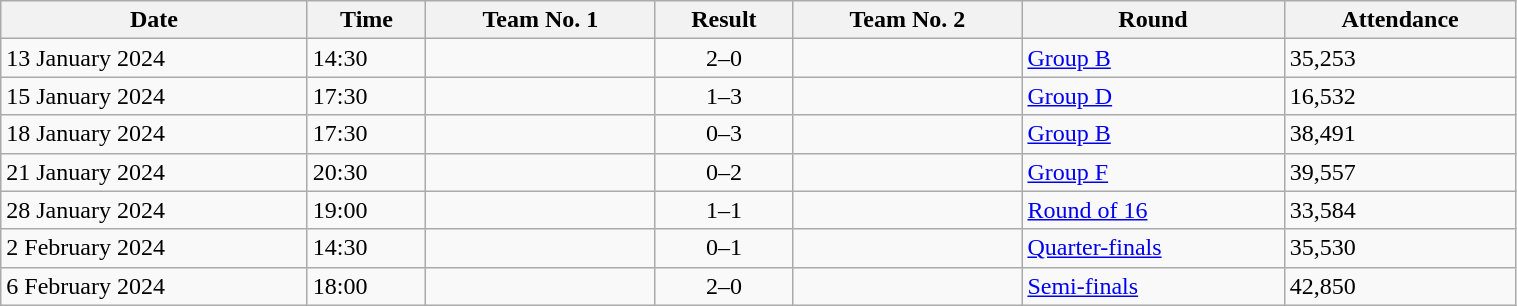<table class="wikitable" style="width:80%">
<tr>
<th>Date</th>
<th>Time</th>
<th>Team No. 1</th>
<th>Result</th>
<th>Team No. 2</th>
<th>Round</th>
<th>Attendance</th>
</tr>
<tr>
<td>13 January 2024</td>
<td>14:30</td>
<td></td>
<td style="text-align:center">2–0</td>
<td></td>
<td><a href='#'>Group B</a></td>
<td>35,253</td>
</tr>
<tr>
<td>15 January 2024</td>
<td>17:30</td>
<td></td>
<td style="text-align:center">1–3</td>
<td></td>
<td><a href='#'>Group D</a></td>
<td>16,532</td>
</tr>
<tr>
<td>18 January 2024</td>
<td>17:30</td>
<td></td>
<td style="text-align:center">0–3</td>
<td></td>
<td><a href='#'>Group B</a></td>
<td>38,491</td>
</tr>
<tr>
<td>21 January 2024</td>
<td>20:30</td>
<td></td>
<td style="text-align:center">0–2</td>
<td></td>
<td><a href='#'>Group F</a></td>
<td>39,557</td>
</tr>
<tr>
<td>28 January 2024</td>
<td>19:00</td>
<td></td>
<td style="text-align:center">1–1  </td>
<td></td>
<td><a href='#'>Round of 16</a></td>
<td>33,584</td>
</tr>
<tr>
<td>2 February 2024</td>
<td>14:30</td>
<td></td>
<td style="text-align:center">0–1</td>
<td></td>
<td><a href='#'>Quarter-finals</a></td>
<td>35,530</td>
</tr>
<tr>
<td>6 February 2024</td>
<td>18:00</td>
<td></td>
<td style="text-align:center">2–0</td>
<td></td>
<td><a href='#'>Semi-finals</a></td>
<td>42,850</td>
</tr>
</table>
